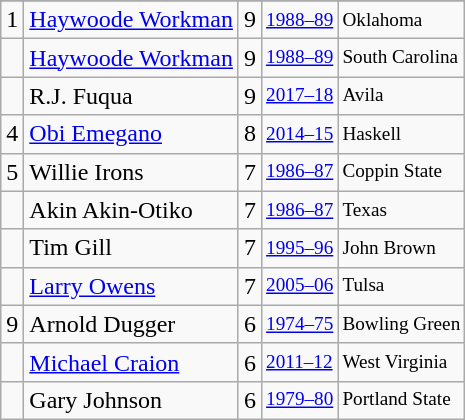<table class="wikitable">
<tr>
</tr>
<tr>
<td>1</td>
<td><a href='#'>Haywoode Workman</a></td>
<td>9</td>
<td style="font-size:80%;"><a href='#'>1988–89</a></td>
<td style="font-size:80%;">Oklahoma</td>
</tr>
<tr>
<td></td>
<td><a href='#'>Haywoode Workman</a></td>
<td>9</td>
<td style="font-size:80%;"><a href='#'>1988–89</a></td>
<td style="font-size:80%;">South Carolina</td>
</tr>
<tr>
<td></td>
<td>R.J. Fuqua</td>
<td>9</td>
<td style="font-size:80%;"><a href='#'>2017–18</a></td>
<td style="font-size:80%;">Avila</td>
</tr>
<tr>
<td>4</td>
<td><a href='#'>Obi Emegano</a></td>
<td>8</td>
<td style="font-size:80%;"><a href='#'>2014–15</a></td>
<td style="font-size:80%;">Haskell</td>
</tr>
<tr>
<td>5</td>
<td>Willie Irons</td>
<td>7</td>
<td style="font-size:80%;"><a href='#'>1986–87</a></td>
<td style="font-size:80%;">Coppin State</td>
</tr>
<tr>
<td></td>
<td>Akin Akin-Otiko</td>
<td>7</td>
<td style="font-size:80%;"><a href='#'>1986–87</a></td>
<td style="font-size:80%;">Texas</td>
</tr>
<tr>
<td></td>
<td>Tim Gill</td>
<td>7</td>
<td style="font-size:80%;"><a href='#'>1995–96</a></td>
<td style="font-size:80%;">John Brown</td>
</tr>
<tr>
<td></td>
<td><a href='#'>Larry Owens</a></td>
<td>7</td>
<td style="font-size:80%;"><a href='#'>2005–06</a></td>
<td style="font-size:80%;">Tulsa</td>
</tr>
<tr>
<td>9</td>
<td>Arnold Dugger</td>
<td>6</td>
<td style="font-size:80%;"><a href='#'>1974–75</a></td>
<td style="font-size:80%;">Bowling Green</td>
</tr>
<tr>
<td></td>
<td><a href='#'>Michael Craion</a></td>
<td>6</td>
<td style="font-size:80%;"><a href='#'>2011–12</a></td>
<td style="font-size:80%;">West Virginia</td>
</tr>
<tr>
<td></td>
<td>Gary Johnson</td>
<td>6</td>
<td style="font-size:80%;"><a href='#'>1979–80</a></td>
<td style="font-size:80%;">Portland State</td>
</tr>
</table>
